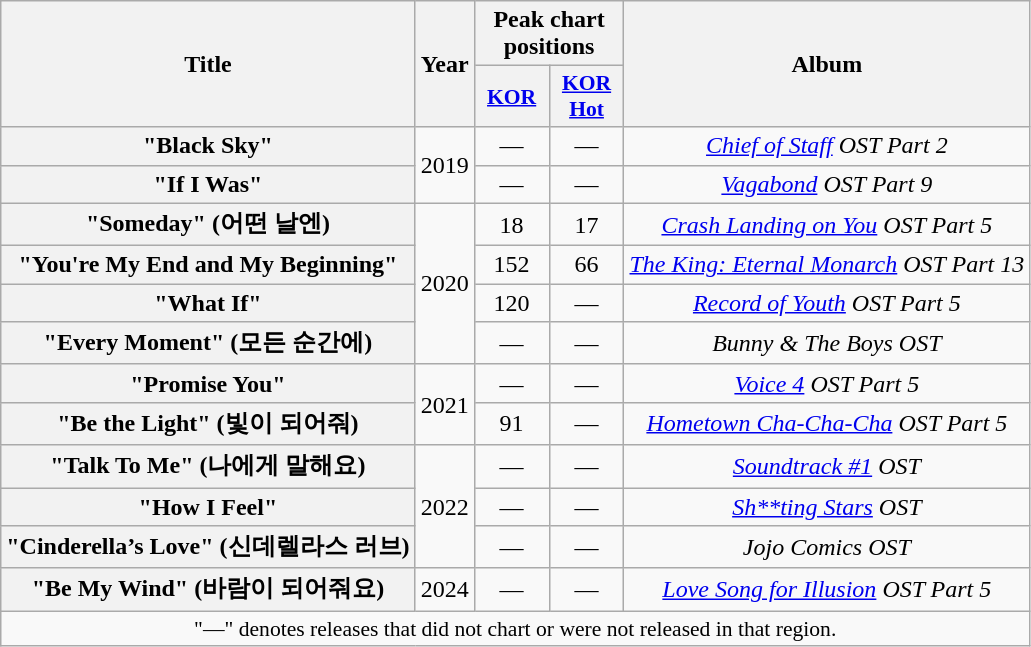<table class="wikitable plainrowheaders" style="text-align:center;">
<tr>
<th scope="col" rowspan="2">Title</th>
<th scope="col" rowspan="2">Year</th>
<th scope="col" colspan="2">Peak chart positions</th>
<th scope="col" rowspan="2">Album</th>
</tr>
<tr>
<th scope="col" style="width:3em;font-size:90%;"><a href='#'>KOR</a><br></th>
<th scope="col" style="width:3em;font-size:90%;"><a href='#'>KOR<br>Hot</a><br></th>
</tr>
<tr>
<th scope="row">"Black Sky"</th>
<td rowspan="2">2019</td>
<td>—</td>
<td>—</td>
<td><em><a href='#'>Chief of Staff</a> OST Part 2</em></td>
</tr>
<tr>
<th scope="row">"If I Was"</th>
<td>—</td>
<td>—</td>
<td><em><a href='#'>Vagabond</a> OST Part 9</em></td>
</tr>
<tr>
<th scope="row">"Someday" (어떤 날엔)</th>
<td rowspan="4">2020</td>
<td>18</td>
<td>17</td>
<td><em><a href='#'>Crash Landing on You</a> OST Part 5</em></td>
</tr>
<tr>
<th scope="row">"You're My End and My Beginning" </th>
<td>152</td>
<td>66</td>
<td><em><a href='#'>The King: Eternal Monarch</a> OST Part 13</em></td>
</tr>
<tr>
<th scope="row">"What If"</th>
<td>120</td>
<td>—</td>
<td><em><a href='#'>Record of Youth</a> OST Part 5</em></td>
</tr>
<tr>
<th scope="row">"Every Moment" (모든 순간에)</th>
<td>—</td>
<td>—</td>
<td><em>Bunny & The Boys OST</em></td>
</tr>
<tr>
<th scope="row">"Promise You"</th>
<td rowspan="2">2021</td>
<td>—</td>
<td>—</td>
<td><em><a href='#'>Voice 4</a> OST Part 5</em></td>
</tr>
<tr>
<th scope="row">"Be the Light" (빛이 되어줘)</th>
<td>91</td>
<td>—</td>
<td><em><a href='#'>Hometown Cha-Cha-Cha</a> OST Part 5</em></td>
</tr>
<tr>
<th Scope="row">"Talk To Me" (나에게 말해요)</th>
<td rowspan="3">2022</td>
<td>—</td>
<td>—</td>
<td><em><a href='#'>Soundtrack #1</a> OST</em></td>
</tr>
<tr>
<th Scope="row">"How I Feel"</th>
<td>—</td>
<td>—</td>
<td><em><a href='#'>Sh**ting Stars</a> OST</em></td>
</tr>
<tr>
<th Scope="row">"Cinderella’s Love" (신데렐라스 러브)</th>
<td>—</td>
<td>—</td>
<td><em>Jojo Comics OST</em> </td>
</tr>
<tr>
<th scope="row">"Be My Wind" (바람이 되어줘요)</th>
<td>2024</td>
<td>—</td>
<td>—</td>
<td><em><a href='#'>Love Song for Illusion</a> OST Part 5</em></td>
</tr>
<tr>
<td colspan="5" style="font-size:90%">"—" denotes releases that did not chart or were not released in that region.</td>
</tr>
</table>
